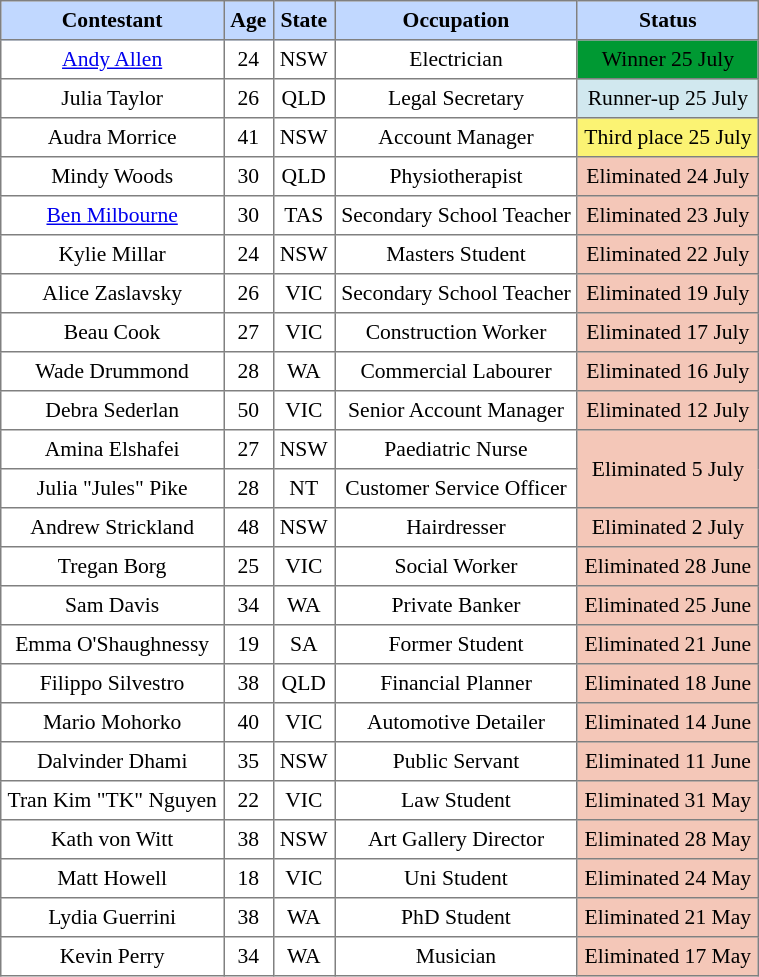<table class="sortable" border="1" cellpadding="4" cellspacing="0" style="text-align:center; font-size:90%; border-collapse:collapse;">
<tr style="background:#C1D8FF;">
<th>Contestant</th>
<th>Age</th>
<th>State</th>
<th>Occupation</th>
<th>Status</th>
</tr>
<tr>
<td><a href='#'>Andy Allen</a></td>
<td>24</td>
<td>NSW</td>
<td>Electrician</td>
<td style="background:#093;"><span>Winner 25 July</span></td>
</tr>
<tr>
<td>Julia Taylor</td>
<td>26</td>
<td>QLD</td>
<td>Legal Secretary</td>
<td style="background:#d1e8ef; text-align:center">Runner-up 25 July</td>
</tr>
<tr>
<td>Audra Morrice</td>
<td>41</td>
<td>NSW</td>
<td>Account Manager</td>
<td style="background:#fbf373; text-align:center;">Third place 25 July</td>
</tr>
<tr>
<td>Mindy Woods</td>
<td>30</td>
<td>QLD</td>
<td>Physiotherapist</td>
<td style="background:#f4c7b8; text-align:center;">Eliminated 24 July</td>
</tr>
<tr>
<td><a href='#'>Ben Milbourne</a></td>
<td>30</td>
<td>TAS</td>
<td>Secondary School Teacher</td>
<td style="background:#f4c7b8; text-align:center;">Eliminated 23 July</td>
</tr>
<tr>
<td>Kylie Millar</td>
<td>24</td>
<td>NSW</td>
<td>Masters Student</td>
<td style="background:#f4c7b8; text-align:center;">Eliminated 22 July</td>
</tr>
<tr>
<td>Alice Zaslavsky</td>
<td>26</td>
<td>VIC</td>
<td>Secondary School Teacher</td>
<td style="background:#f4c7b8; text-align:center;">Eliminated 19 July</td>
</tr>
<tr>
<td>Beau Cook</td>
<td>27</td>
<td>VIC</td>
<td>Construction Worker</td>
<td style="background:#f4c7b8; text-align:center;">Eliminated 17 July</td>
</tr>
<tr>
<td>Wade Drummond</td>
<td>28</td>
<td>WA</td>
<td>Commercial Labourer</td>
<td style="background:#f4c7b8; text-align:center;">Eliminated 16 July</td>
</tr>
<tr>
<td>Debra Sederlan</td>
<td>50</td>
<td>VIC</td>
<td>Senior Account Manager</td>
<td style="background:#f4c7b8; text-align:center;">Eliminated 12 July</td>
</tr>
<tr>
<td>Amina Elshafei</td>
<td>27</td>
<td>NSW</td>
<td>Paediatric Nurse</td>
<td style="background:#f4c7b8; text-align:center;" rowspan="2">Eliminated 5 July</td>
</tr>
<tr>
<td>Julia "Jules" Pike</td>
<td>28</td>
<td>NT</td>
<td>Customer Service Officer</td>
</tr>
<tr>
<td>Andrew Strickland</td>
<td>48</td>
<td>NSW</td>
<td>Hairdresser</td>
<td style="background:#f4c7b8; text-align:center;">Eliminated 2 July</td>
</tr>
<tr>
<td>Tregan Borg</td>
<td>25</td>
<td>VIC</td>
<td>Social Worker</td>
<td style="background:#f4c7b8; text-align:center;">Eliminated 28 June</td>
</tr>
<tr>
<td>Sam Davis</td>
<td>34</td>
<td>WA</td>
<td>Private Banker</td>
<td style="background:#f4c7b8; text-align:center;">Eliminated 25 June</td>
</tr>
<tr>
<td>Emma O'Shaughnessy</td>
<td>19</td>
<td>SA</td>
<td>Former Student</td>
<td style="background:#f4c7b8; text-align:center;">Eliminated 21 June</td>
</tr>
<tr>
<td>Filippo Silvestro</td>
<td>38</td>
<td>QLD</td>
<td>Financial Planner</td>
<td style="background:#f4c7b8; text-align:center;">Eliminated 18 June</td>
</tr>
<tr>
<td>Mario Mohorko</td>
<td>40</td>
<td>VIC</td>
<td>Automotive Detailer</td>
<td style="background:#f4c7b8; text-align:center;">Eliminated 14 June</td>
</tr>
<tr>
<td>Dalvinder Dhami</td>
<td>35</td>
<td>NSW</td>
<td>Public Servant</td>
<td style="background:#f4c7b8; text-align:center;">Eliminated 11 June</td>
</tr>
<tr>
<td>Tran Kim "TK" Nguyen</td>
<td>22</td>
<td>VIC</td>
<td>Law Student</td>
<td style="background:#f4c7b8; text-align:center;">Eliminated 31 May</td>
</tr>
<tr>
<td>Kath von Witt</td>
<td>38</td>
<td>NSW</td>
<td>Art Gallery Director</td>
<td style="background:#f4c7b8; text-align:center;">Eliminated 28 May</td>
</tr>
<tr>
<td>Matt Howell</td>
<td>18</td>
<td>VIC</td>
<td>Uni Student</td>
<td style="background:#f4c7b8; text-align:center;">Eliminated 24 May</td>
</tr>
<tr>
<td>Lydia Guerrini</td>
<td>38</td>
<td>WA</td>
<td>PhD Student</td>
<td style="background:#f4c7b8; text-align:center;">Eliminated 21 May</td>
</tr>
<tr>
<td>Kevin Perry</td>
<td>34</td>
<td>WA</td>
<td>Musician</td>
<td style="background:#f4c7b8; text-align:center;">Eliminated 17 May</td>
</tr>
</table>
